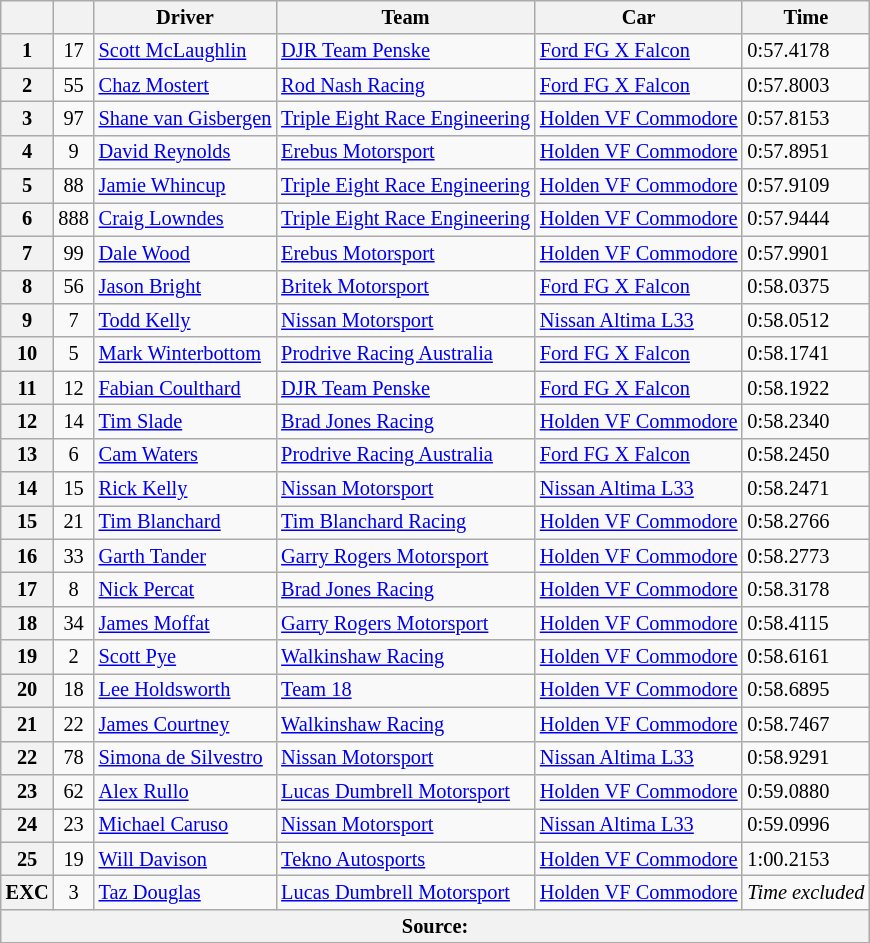<table class="wikitable" style="font-size: 85%">
<tr>
<th></th>
<th></th>
<th>Driver</th>
<th>Team</th>
<th>Car</th>
<th>Time</th>
</tr>
<tr>
<th>1</th>
<td align=center>17</td>
<td> <a href='#'>Scott McLaughlin</a></td>
<td><a href='#'>DJR Team Penske</a></td>
<td><a href='#'>Ford FG X Falcon</a></td>
<td>0:57.4178</td>
</tr>
<tr>
<th>2</th>
<td align=center>55</td>
<td> <a href='#'>Chaz Mostert</a></td>
<td><a href='#'>Rod Nash Racing</a></td>
<td><a href='#'>Ford FG X Falcon</a></td>
<td>0:57.8003</td>
</tr>
<tr>
<th>3</th>
<td align=center>97</td>
<td> <a href='#'>Shane van Gisbergen</a></td>
<td><a href='#'>Triple Eight Race Engineering</a></td>
<td><a href='#'>Holden VF Commodore</a></td>
<td>0:57.8153</td>
</tr>
<tr>
<th>4</th>
<td align=center>9</td>
<td> <a href='#'>David Reynolds</a></td>
<td><a href='#'>Erebus Motorsport</a></td>
<td><a href='#'>Holden VF Commodore</a></td>
<td>0:57.8951</td>
</tr>
<tr>
<th>5</th>
<td align=center>88</td>
<td> <a href='#'>Jamie Whincup</a></td>
<td><a href='#'>Triple Eight Race Engineering</a></td>
<td><a href='#'>Holden VF Commodore</a></td>
<td>0:57.9109</td>
</tr>
<tr>
<th>6</th>
<td align=center>888</td>
<td> <a href='#'>Craig Lowndes</a></td>
<td><a href='#'>Triple Eight Race Engineering</a></td>
<td><a href='#'>Holden VF Commodore</a></td>
<td>0:57.9444</td>
</tr>
<tr>
<th>7</th>
<td align=center>99</td>
<td> <a href='#'>Dale Wood</a></td>
<td><a href='#'>Erebus Motorsport</a></td>
<td><a href='#'>Holden VF Commodore</a></td>
<td>0:57.9901</td>
</tr>
<tr>
<th>8</th>
<td align=center>56</td>
<td> <a href='#'>Jason Bright</a></td>
<td><a href='#'>Britek Motorsport</a></td>
<td><a href='#'>Ford FG X Falcon</a></td>
<td>0:58.0375</td>
</tr>
<tr>
<th>9</th>
<td align=center>7</td>
<td> <a href='#'>Todd Kelly</a></td>
<td><a href='#'>Nissan Motorsport</a></td>
<td><a href='#'>Nissan Altima L33</a></td>
<td>0:58.0512</td>
</tr>
<tr>
<th>10</th>
<td align=center>5</td>
<td> <a href='#'>Mark Winterbottom</a></td>
<td><a href='#'>Prodrive Racing Australia</a></td>
<td><a href='#'>Ford FG X Falcon</a></td>
<td>0:58.1741</td>
</tr>
<tr>
<th>11</th>
<td align=center>12</td>
<td> <a href='#'>Fabian Coulthard</a></td>
<td><a href='#'>DJR Team Penske</a></td>
<td><a href='#'>Ford FG X Falcon</a></td>
<td>0:58.1922</td>
</tr>
<tr>
<th>12</th>
<td align=center>14</td>
<td> <a href='#'>Tim Slade</a></td>
<td><a href='#'>Brad Jones Racing</a></td>
<td><a href='#'>Holden VF Commodore</a></td>
<td>0:58.2340</td>
</tr>
<tr>
<th>13</th>
<td align=center>6</td>
<td> <a href='#'>Cam Waters</a></td>
<td><a href='#'>Prodrive Racing Australia</a></td>
<td><a href='#'>Ford FG X Falcon</a></td>
<td>0:58.2450</td>
</tr>
<tr>
<th>14</th>
<td align=center>15</td>
<td> <a href='#'>Rick Kelly</a></td>
<td><a href='#'>Nissan Motorsport</a></td>
<td><a href='#'>Nissan Altima L33</a></td>
<td>0:58.2471</td>
</tr>
<tr>
<th>15</th>
<td align=center>21</td>
<td> <a href='#'>Tim Blanchard</a></td>
<td><a href='#'>Tim Blanchard Racing</a></td>
<td><a href='#'>Holden VF Commodore</a></td>
<td>0:58.2766</td>
</tr>
<tr>
<th>16</th>
<td align=center>33</td>
<td> <a href='#'>Garth Tander</a></td>
<td><a href='#'>Garry Rogers Motorsport</a></td>
<td><a href='#'>Holden VF Commodore</a></td>
<td>0:58.2773</td>
</tr>
<tr>
<th>17</th>
<td align=center>8</td>
<td> <a href='#'>Nick Percat</a></td>
<td><a href='#'>Brad Jones Racing</a></td>
<td><a href='#'>Holden VF Commodore</a></td>
<td>0:58.3178</td>
</tr>
<tr>
<th>18</th>
<td align=center>34</td>
<td> <a href='#'>James Moffat</a></td>
<td><a href='#'>Garry Rogers Motorsport</a></td>
<td><a href='#'>Holden VF Commodore</a></td>
<td>0:58.4115</td>
</tr>
<tr>
<th>19</th>
<td align=center>2</td>
<td> <a href='#'>Scott Pye</a></td>
<td><a href='#'>Walkinshaw Racing</a></td>
<td><a href='#'>Holden VF Commodore</a></td>
<td>0:58.6161</td>
</tr>
<tr>
<th>20</th>
<td align=center>18</td>
<td> <a href='#'>Lee Holdsworth</a></td>
<td><a href='#'>Team 18</a></td>
<td><a href='#'>Holden VF Commodore</a></td>
<td>0:58.6895</td>
</tr>
<tr>
<th>21</th>
<td align=center>22</td>
<td> <a href='#'>James Courtney</a></td>
<td><a href='#'>Walkinshaw Racing</a></td>
<td><a href='#'>Holden VF Commodore</a></td>
<td>0:58.7467</td>
</tr>
<tr>
<th>22</th>
<td align=center>78</td>
<td> <a href='#'>Simona de Silvestro</a></td>
<td><a href='#'>Nissan Motorsport</a></td>
<td><a href='#'>Nissan Altima L33</a></td>
<td>0:58.9291</td>
</tr>
<tr>
<th>23</th>
<td align=center>62</td>
<td> <a href='#'>Alex Rullo</a></td>
<td><a href='#'>Lucas Dumbrell Motorsport</a></td>
<td><a href='#'>Holden VF Commodore</a></td>
<td>0:59.0880</td>
</tr>
<tr>
<th>24</th>
<td align=center>23</td>
<td> <a href='#'>Michael Caruso</a></td>
<td><a href='#'>Nissan Motorsport</a></td>
<td><a href='#'>Nissan Altima L33</a></td>
<td>0:59.0996</td>
</tr>
<tr>
<th>25</th>
<td align=center>19</td>
<td> <a href='#'>Will Davison</a></td>
<td><a href='#'>Tekno Autosports</a></td>
<td><a href='#'>Holden VF Commodore</a></td>
<td>1:00.2153</td>
</tr>
<tr>
<th>EXC</th>
<td align=center>3</td>
<td> <a href='#'>Taz Douglas</a></td>
<td><a href='#'>Lucas Dumbrell Motorsport</a></td>
<td><a href='#'>Holden VF Commodore</a></td>
<td><em>Time excluded</em></td>
</tr>
<tr>
<th colspan="7">Source:</th>
</tr>
<tr>
</tr>
</table>
